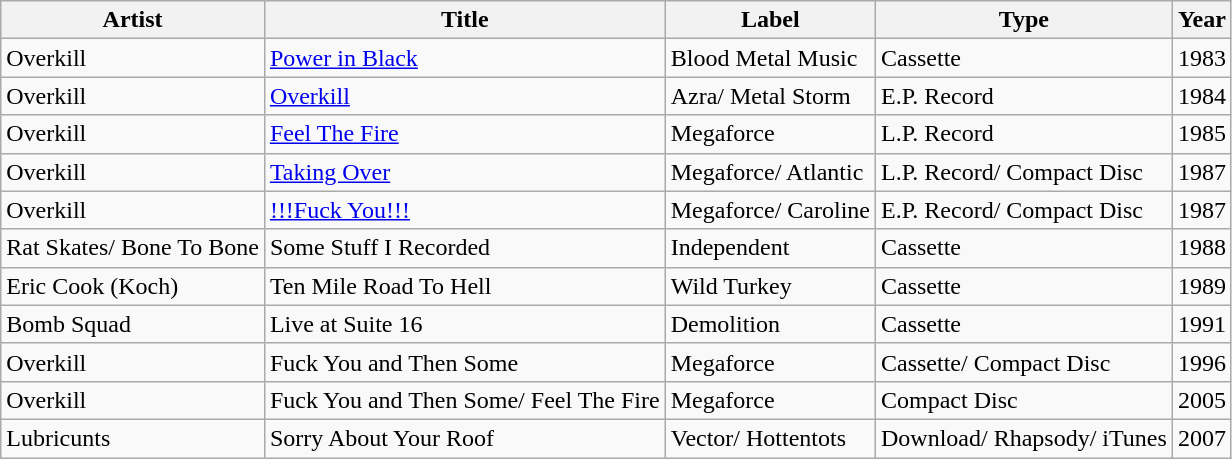<table class="wikitable">
<tr>
<th>Artist</th>
<th>Title</th>
<th>Label</th>
<th>Type</th>
<th>Year</th>
</tr>
<tr>
<td>Overkill</td>
<td><a href='#'>Power in Black</a></td>
<td>Blood Metal Music</td>
<td>Cassette</td>
<td>1983</td>
</tr>
<tr>
<td>Overkill</td>
<td><a href='#'>Overkill</a></td>
<td>Azra/ Metal Storm</td>
<td>E.P. Record</td>
<td>1984</td>
</tr>
<tr>
<td>Overkill</td>
<td><a href='#'>Feel The Fire</a></td>
<td>Megaforce</td>
<td>L.P. Record</td>
<td>1985</td>
</tr>
<tr>
<td>Overkill</td>
<td><a href='#'>Taking Over</a></td>
<td>Megaforce/ Atlantic</td>
<td>L.P. Record/ Compact Disc</td>
<td>1987</td>
</tr>
<tr>
<td>Overkill</td>
<td><a href='#'>!!!Fuck You!!!</a></td>
<td>Megaforce/ Caroline</td>
<td>E.P. Record/ Compact Disc</td>
<td>1987</td>
</tr>
<tr>
<td>Rat Skates/ Bone To Bone</td>
<td>Some Stuff I Recorded</td>
<td>Independent</td>
<td>Cassette</td>
<td>1988</td>
</tr>
<tr>
<td>Eric Cook (Koch)</td>
<td>Ten Mile Road To Hell</td>
<td>Wild Turkey</td>
<td>Cassette</td>
<td>1989</td>
</tr>
<tr>
<td>Bomb Squad</td>
<td>Live at Suite 16</td>
<td>Demolition</td>
<td>Cassette</td>
<td>1991</td>
</tr>
<tr>
<td>Overkill</td>
<td>Fuck You and Then Some</td>
<td>Megaforce</td>
<td>Cassette/ Compact Disc</td>
<td>1996</td>
</tr>
<tr>
<td>Overkill</td>
<td>Fuck You and Then Some/ Feel The Fire</td>
<td>Megaforce</td>
<td>Compact Disc</td>
<td>2005</td>
</tr>
<tr>
<td>Lubricunts</td>
<td>Sorry About Your Roof</td>
<td>Vector/ Hottentots</td>
<td>Download/ Rhapsody/ iTunes</td>
<td>2007</td>
</tr>
</table>
